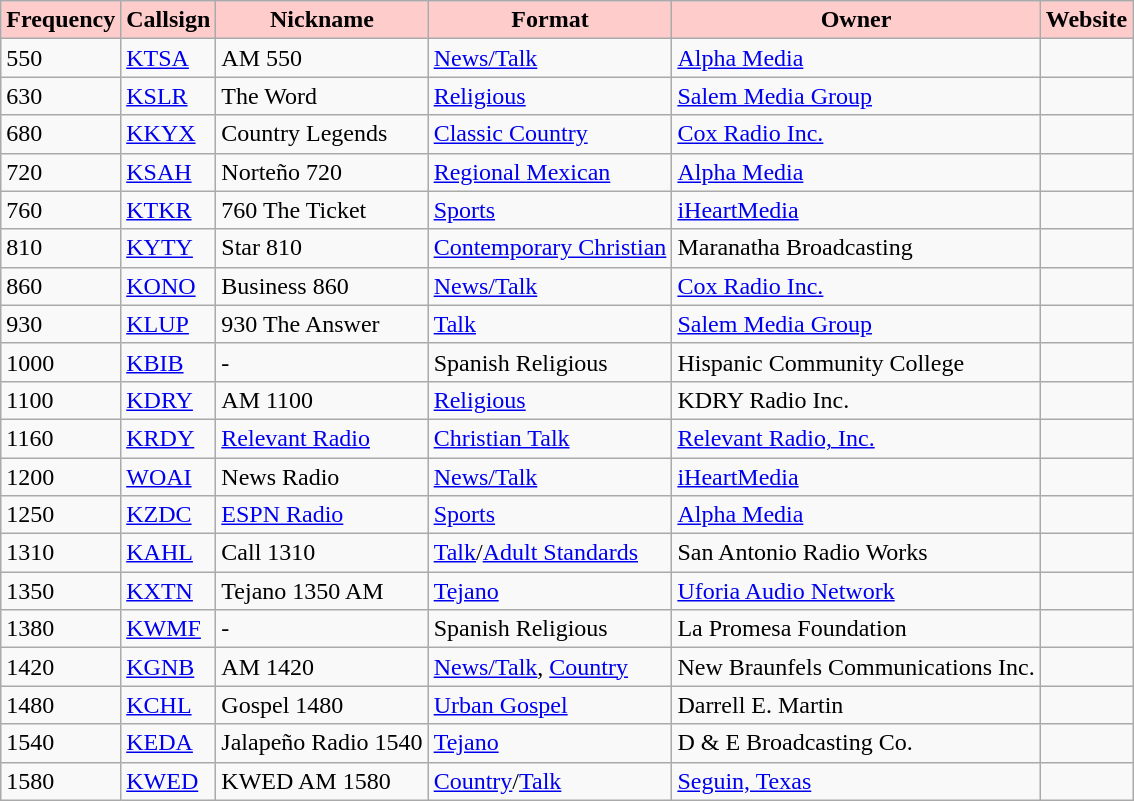<table class="wikitable">
<tr>
<th style="background:#ffcccc;">Frequency</th>
<th style="background:#ffcccc;">Callsign</th>
<th style="background:#ffcccc;">Nickname</th>
<th style="background:#ffcccc;">Format</th>
<th style="background:#ffcccc;">Owner</th>
<th style="background:#ffcccc;">Website</th>
</tr>
<tr>
<td>550</td>
<td><a href='#'>KTSA</a></td>
<td>AM 550</td>
<td><a href='#'>News/Talk</a></td>
<td><a href='#'>Alpha Media</a></td>
<td></td>
</tr>
<tr>
<td>630</td>
<td><a href='#'>KSLR</a></td>
<td>The Word</td>
<td><a href='#'>Religious</a></td>
<td><a href='#'>Salem Media Group</a></td>
<td></td>
</tr>
<tr>
<td>680</td>
<td><a href='#'>KKYX</a></td>
<td>Country Legends</td>
<td><a href='#'>Classic Country</a></td>
<td><a href='#'>Cox Radio Inc.</a></td>
<td></td>
</tr>
<tr>
<td>720</td>
<td><a href='#'>KSAH</a></td>
<td>Norteño 720</td>
<td><a href='#'>Regional Mexican</a></td>
<td><a href='#'>Alpha Media</a></td>
<td></td>
</tr>
<tr>
<td>760</td>
<td><a href='#'>KTKR</a></td>
<td>760 The Ticket</td>
<td><a href='#'>Sports</a></td>
<td><a href='#'>iHeartMedia</a></td>
<td></td>
</tr>
<tr>
<td>810</td>
<td><a href='#'>KYTY</a></td>
<td>Star 810</td>
<td><a href='#'>Contemporary Christian</a></td>
<td>Maranatha Broadcasting</td>
<td></td>
</tr>
<tr>
<td>860</td>
<td><a href='#'>KONO</a></td>
<td>Business 860</td>
<td><a href='#'>News/Talk</a></td>
<td><a href='#'>Cox Radio Inc.</a></td>
<td></td>
</tr>
<tr>
<td>930</td>
<td><a href='#'>KLUP</a></td>
<td>930 The Answer</td>
<td><a href='#'>Talk</a></td>
<td><a href='#'>Salem Media Group</a></td>
<td></td>
</tr>
<tr>
<td>1000</td>
<td><a href='#'>KBIB</a></td>
<td>-</td>
<td>Spanish Religious</td>
<td>Hispanic Community College</td>
<td></td>
</tr>
<tr>
<td>1100</td>
<td><a href='#'>KDRY</a></td>
<td>AM 1100</td>
<td><a href='#'>Religious</a></td>
<td>KDRY Radio Inc.</td>
<td></td>
</tr>
<tr>
<td>1160</td>
<td><a href='#'>KRDY</a></td>
<td><a href='#'>Relevant Radio</a></td>
<td><a href='#'>Christian Talk</a></td>
<td><a href='#'>Relevant Radio, Inc.</a></td>
<td></td>
</tr>
<tr>
<td>1200</td>
<td><a href='#'>WOAI</a></td>
<td>News Radio</td>
<td><a href='#'>News/Talk</a></td>
<td><a href='#'>iHeartMedia</a></td>
<td></td>
</tr>
<tr>
<td>1250</td>
<td><a href='#'>KZDC</a></td>
<td><a href='#'>ESPN Radio</a></td>
<td><a href='#'>Sports</a></td>
<td><a href='#'>Alpha Media</a></td>
<td></td>
</tr>
<tr>
<td>1310</td>
<td><a href='#'>KAHL</a></td>
<td>Call 1310</td>
<td><a href='#'>Talk</a>/<a href='#'>Adult Standards</a></td>
<td>San Antonio Radio Works</td>
<td></td>
</tr>
<tr>
<td>1350</td>
<td><a href='#'>KXTN</a></td>
<td>Tejano 1350 AM</td>
<td><a href='#'>Tejano</a></td>
<td><a href='#'>Uforia Audio Network</a></td>
<td></td>
</tr>
<tr>
<td>1380</td>
<td><a href='#'>KWMF</a></td>
<td>-</td>
<td>Spanish Religious</td>
<td>La Promesa Foundation</td>
<td></td>
</tr>
<tr>
<td>1420</td>
<td><a href='#'>KGNB</a></td>
<td>AM 1420</td>
<td><a href='#'>News/Talk</a>, <a href='#'>Country</a></td>
<td>New Braunfels Communications Inc.</td>
<td></td>
</tr>
<tr>
<td>1480</td>
<td><a href='#'>KCHL</a></td>
<td>Gospel 1480</td>
<td><a href='#'>Urban Gospel</a></td>
<td>Darrell E. Martin</td>
<td></td>
</tr>
<tr>
<td>1540</td>
<td><a href='#'>KEDA</a></td>
<td>Jalapeño Radio 1540</td>
<td><a href='#'>Tejano</a></td>
<td>D & E Broadcasting Co.</td>
<td></td>
</tr>
<tr>
<td>1580</td>
<td><a href='#'>KWED</a></td>
<td>KWED AM 1580</td>
<td><a href='#'>Country</a>/<a href='#'>Talk</a></td>
<td><a href='#'>Seguin, Texas</a></td>
<td></td>
</tr>
</table>
